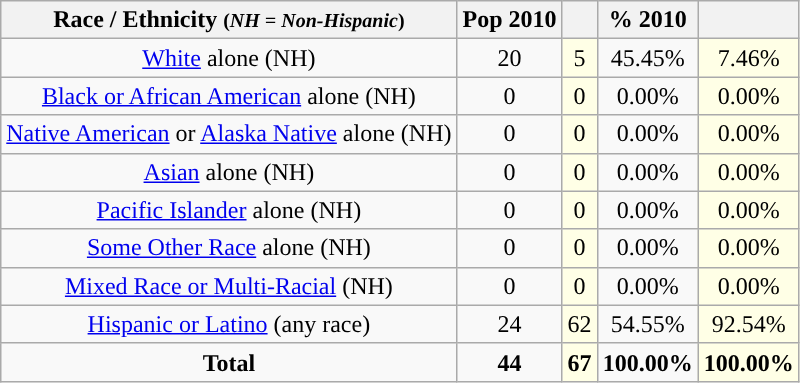<table class="wikitable" style="text-align:center;">
<tr>
<th>Race / Ethnicity <small>(<em>NH = Non-Hispanic</em>)</small></th>
<th>Pop 2010</th>
<th></th>
<th>% 2010</th>
<th></th>
</tr>
<tr>
<td><a href='#'>White</a> alone (NH)</td>
<td>20</td>
<td style='background: #ffffe6;'>5</td>
<td>45.45%</td>
<td style='background: #ffffe6;'>7.46%</td>
</tr>
<tr>
<td><a href='#'>Black or African American</a> alone (NH)</td>
<td>0</td>
<td style='background: #ffffe6;'>0</td>
<td>0.00%</td>
<td style='background: #ffffe6;'>0.00%</td>
</tr>
<tr>
<td><a href='#'>Native American</a> or <a href='#'>Alaska Native</a> alone (NH)</td>
<td>0</td>
<td style='background: #ffffe6;'>0</td>
<td>0.00%</td>
<td style='background: #ffffe6;'>0.00%</td>
</tr>
<tr>
<td><a href='#'>Asian</a> alone (NH)</td>
<td>0</td>
<td style='background: #ffffe6;'>0</td>
<td>0.00%</td>
<td style='background: #ffffe6;'>0.00%</td>
</tr>
<tr>
<td><a href='#'>Pacific Islander</a> alone (NH)</td>
<td>0</td>
<td style='background: #ffffe6;'>0</td>
<td>0.00%</td>
<td style='background: #ffffe6;'>0.00%</td>
</tr>
<tr>
<td><a href='#'>Some Other Race</a> alone (NH)</td>
<td>0</td>
<td style='background: #ffffe6;'>0</td>
<td>0.00%</td>
<td style='background: #ffffe6;'>0.00%</td>
</tr>
<tr>
<td><a href='#'>Mixed Race or Multi-Racial</a> (NH)</td>
<td>0</td>
<td style='background: #ffffe6;'>0</td>
<td>0.00%</td>
<td style='background: #ffffe6;'>0.00%</td>
</tr>
<tr>
<td><a href='#'>Hispanic or Latino</a> (any race)</td>
<td>24</td>
<td style='background: #ffffe6;'>62</td>
<td>54.55%</td>
<td style='background: #ffffe6;'>92.54%</td>
</tr>
<tr>
<td><strong>Total</strong></td>
<td><strong>44</strong></td>
<td style='background: #ffffe6;'><strong>67</strong></td>
<td><strong>100.00%</strong></td>
<td style='background: #ffffe6;'><strong>100.00%</strong></td>
</tr>
</table>
